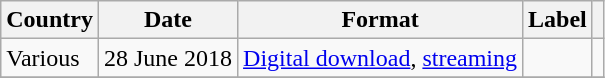<table class="wikitable">
<tr>
<th>Country</th>
<th>Date</th>
<th>Format</th>
<th>Label</th>
<th></th>
</tr>
<tr>
<td rowspan="1">Various</td>
<td>28 June 2018</td>
<td rowspan="1"><a href='#'>Digital download</a>, <a href='#'>streaming</a></td>
<td rowspan="1"></td>
<td></td>
</tr>
<tr>
</tr>
</table>
